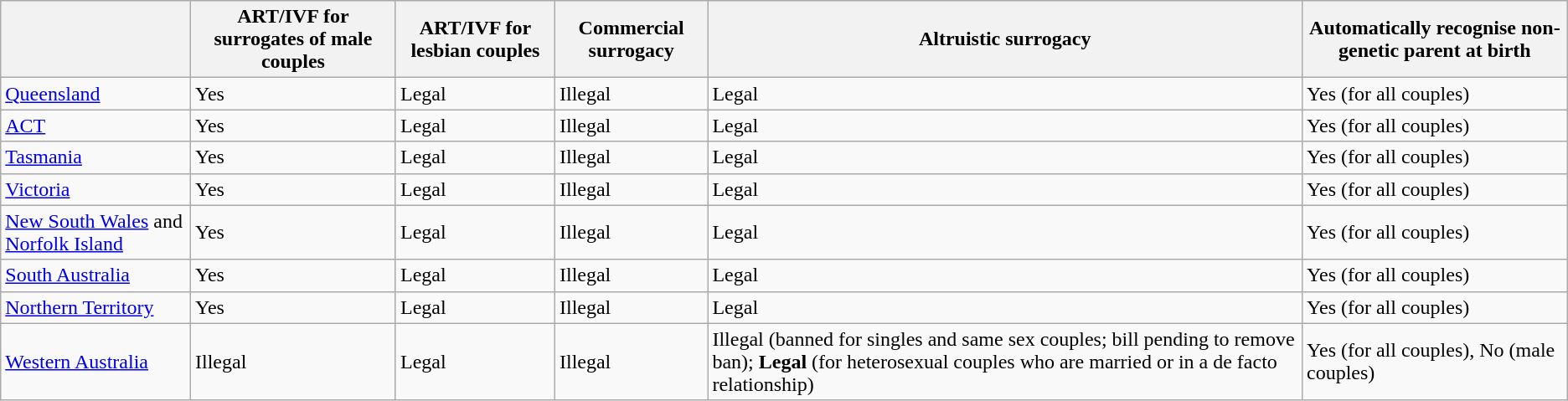<table class=wikitable>
<tr>
<th></th>
<th>ART/IVF for surrogates of male couples</th>
<th>ART/IVF for lesbian couples</th>
<th>Commercial surrogacy</th>
<th>Altruistic surrogacy</th>
<th>Automatically recognise non-genetic parent at birth</th>
</tr>
<tr>
<td><a href='#'>Queensland</a></td>
<td> Yes</td>
<td> Legal</td>
<td> Illegal</td>
<td> Legal</td>
<td> Yes (for all couples)</td>
</tr>
<tr>
<td><a href='#'>ACT</a></td>
<td> Yes</td>
<td> Legal</td>
<td> Illegal</td>
<td> Legal</td>
<td> Yes (for all couples)</td>
</tr>
<tr>
<td><a href='#'>Tasmania</a></td>
<td> Yes</td>
<td> Legal</td>
<td> Illegal</td>
<td> Legal</td>
<td> Yes (for all couples)</td>
</tr>
<tr>
<td><a href='#'>Victoria</a></td>
<td> Yes</td>
<td> Legal</td>
<td> Illegal</td>
<td> Legal</td>
<td> Yes (for all couples)</td>
</tr>
<tr>
<td><a href='#'>New South Wales</a> and <a href='#'>Norfolk Island</a></td>
<td> Yes</td>
<td> Legal</td>
<td> Illegal</td>
<td> Legal</td>
<td> Yes (for all couples)</td>
</tr>
<tr>
<td><a href='#'>South Australia</a></td>
<td> Yes</td>
<td> Legal</td>
<td> Illegal</td>
<td> Legal</td>
<td> Yes (for all couples)</td>
</tr>
<tr>
<td><a href='#'>Northern Territory</a></td>
<td> Yes</td>
<td> Legal</td>
<td> Illegal</td>
<td> Legal</td>
<td> Yes (for all couples)</td>
</tr>
<tr>
<td><a href='#'>Western Australia</a></td>
<td> Illegal</td>
<td> Legal</td>
<td> Illegal</td>
<td> Illegal (banned for singles and same sex couples; bill pending to remove ban);  <strong>Legal</strong> (for heterosexual couples who are married or in a de facto relationship)</td>
<td> Yes (for all couples),  No (male couples)</td>
</tr>
</table>
